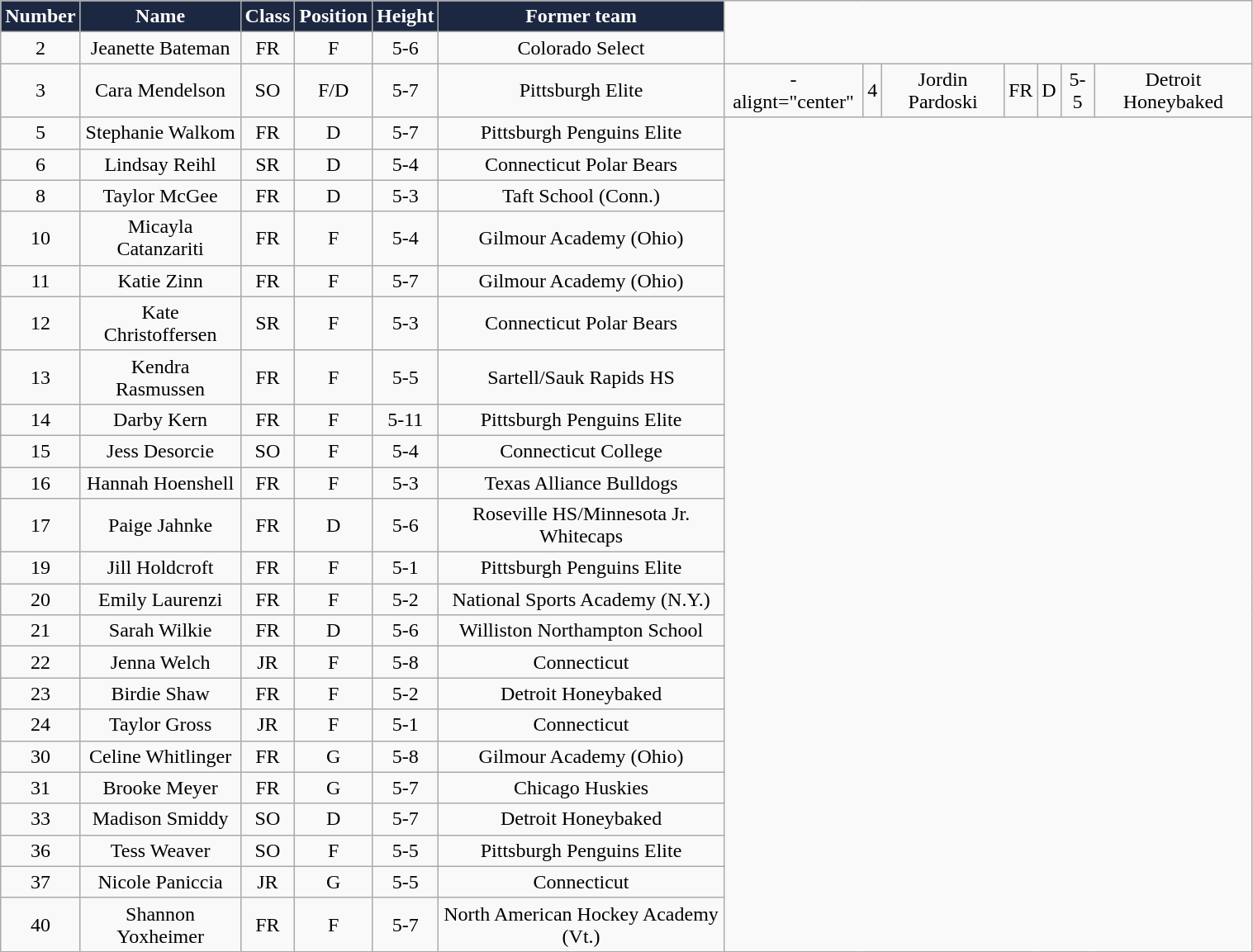<table class="wikitable" width="80%">
<tr align="center"  style=" background:#1c2841; color:white;">
<td><strong>Number</strong></td>
<td><strong>Name</strong></td>
<td><strong>Class</strong></td>
<td><strong>Position</strong></td>
<td><strong>Height</strong></td>
<td><strong>Former team</strong></td>
</tr>
<tr align="center">
<td>2</td>
<td>Jeanette Bateman</td>
<td>FR</td>
<td>F</td>
<td>5-6</td>
<td>Colorado Select</td>
</tr>
<tr align="center">
<td>3</td>
<td>Cara Mendelson</td>
<td>SO</td>
<td>F/D</td>
<td>5-7</td>
<td>Pittsburgh Elite</td>
<td>- alignt="center"</td>
<td>4</td>
<td>Jordin Pardoski</td>
<td>FR</td>
<td>D</td>
<td>5-5</td>
<td>Detroit Honeybaked</td>
</tr>
<tr align="center">
<td>5</td>
<td>Stephanie Walkom</td>
<td>FR</td>
<td>D</td>
<td>5-7</td>
<td>Pittsburgh Penguins Elite</td>
</tr>
<tr align="center">
<td>6</td>
<td>Lindsay Reihl</td>
<td>SR</td>
<td>D</td>
<td>5-4</td>
<td>Connecticut Polar Bears</td>
</tr>
<tr align="center">
<td>8</td>
<td>Taylor McGee</td>
<td>FR</td>
<td>D</td>
<td>5-3</td>
<td>Taft School (Conn.)</td>
</tr>
<tr align="center">
<td>10</td>
<td>Micayla Catanzariti</td>
<td>FR</td>
<td>F</td>
<td>5-4</td>
<td>Gilmour Academy (Ohio)</td>
</tr>
<tr align="center">
<td>11</td>
<td>Katie Zinn</td>
<td>FR</td>
<td>F</td>
<td>5-7</td>
<td>Gilmour Academy (Ohio)</td>
</tr>
<tr align="center">
<td>12</td>
<td>Kate Christoffersen</td>
<td>SR</td>
<td>F</td>
<td>5-3</td>
<td>Connecticut Polar Bears</td>
</tr>
<tr align="center">
<td>13</td>
<td>Kendra Rasmussen</td>
<td>FR</td>
<td>F</td>
<td>5-5</td>
<td>Sartell/Sauk Rapids HS</td>
</tr>
<tr align="center">
<td>14</td>
<td>Darby Kern</td>
<td>FR</td>
<td>F</td>
<td>5-11</td>
<td>Pittsburgh Penguins Elite</td>
</tr>
<tr align="center">
<td>15</td>
<td>Jess Desorcie</td>
<td>SO</td>
<td>F</td>
<td>5-4</td>
<td>Connecticut College</td>
</tr>
<tr align="center">
<td>16</td>
<td>Hannah Hoenshell</td>
<td>FR</td>
<td>F</td>
<td>5-3</td>
<td>Texas Alliance Bulldogs</td>
</tr>
<tr align="center">
<td>17</td>
<td>Paige Jahnke</td>
<td>FR</td>
<td>D</td>
<td>5-6</td>
<td>Roseville HS/Minnesota Jr. Whitecaps</td>
</tr>
<tr align="center">
<td>19</td>
<td>Jill Holdcroft</td>
<td>FR</td>
<td>F</td>
<td>5-1</td>
<td>Pittsburgh Penguins Elite</td>
</tr>
<tr align="center">
<td>20</td>
<td>Emily Laurenzi</td>
<td>FR</td>
<td>F</td>
<td>5-2</td>
<td>National Sports Academy (N.Y.)</td>
</tr>
<tr align="center">
<td>21</td>
<td>Sarah Wilkie</td>
<td>FR</td>
<td>D</td>
<td>5-6</td>
<td>Williston Northampton School</td>
</tr>
<tr align="center">
<td>22</td>
<td>Jenna Welch</td>
<td>JR</td>
<td>F</td>
<td>5-8</td>
<td>Connecticut</td>
</tr>
<tr align="center">
<td>23</td>
<td>Birdie Shaw</td>
<td>FR</td>
<td>F</td>
<td>5-2</td>
<td>Detroit Honeybaked</td>
</tr>
<tr align="center">
<td>24</td>
<td>Taylor Gross</td>
<td>JR</td>
<td>F</td>
<td>5-1</td>
<td>Connecticut</td>
</tr>
<tr align="center">
<td>30</td>
<td>Celine Whitlinger</td>
<td>FR</td>
<td>G</td>
<td>5-8</td>
<td>Gilmour Academy (Ohio)</td>
</tr>
<tr align="center">
<td>31</td>
<td>Brooke Meyer</td>
<td>FR</td>
<td>G</td>
<td>5-7</td>
<td>Chicago Huskies</td>
</tr>
<tr align="center">
<td>33</td>
<td>Madison Smiddy</td>
<td>SO</td>
<td>D</td>
<td>5-7</td>
<td>Detroit Honeybaked</td>
</tr>
<tr align="center">
<td>36</td>
<td>Tess Weaver</td>
<td>SO</td>
<td>F</td>
<td>5-5</td>
<td>Pittsburgh Penguins Elite</td>
</tr>
<tr align="center">
<td>37</td>
<td>Nicole Paniccia</td>
<td>JR</td>
<td>G</td>
<td>5-5</td>
<td>Connecticut</td>
</tr>
<tr align="center">
<td>40</td>
<td>Shannon Yoxheimer</td>
<td>FR</td>
<td>F</td>
<td>5-7</td>
<td>North American Hockey Academy (Vt.)</td>
</tr>
</table>
